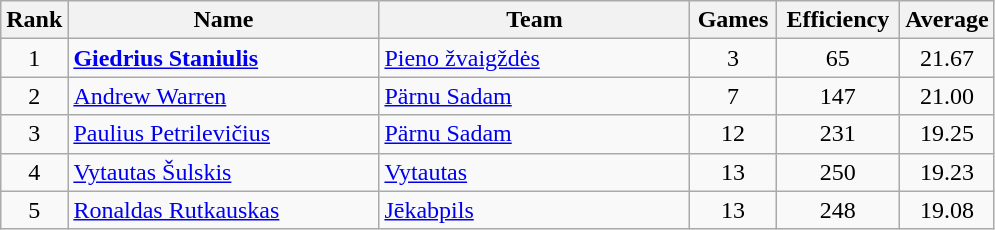<table class="wikitable" style="text-align: center;">
<tr>
<th>Rank</th>
<th width=200>Name</th>
<th width=200>Team</th>
<th width=50>Games</th>
<th width=75>Efficiency</th>
<th width=50>Average</th>
</tr>
<tr>
<td>1</td>
<td align="left"> <strong><a href='#'>Giedrius Staniulis</a></strong></td>
<td align="left"> <a href='#'>Pieno žvaigždės</a></td>
<td>3</td>
<td>65</td>
<td>21.67</td>
</tr>
<tr>
<td>2</td>
<td align="left"> <a href='#'>Andrew Warren</a></td>
<td align="left"> <a href='#'>Pärnu Sadam</a></td>
<td>7</td>
<td>147</td>
<td>21.00</td>
</tr>
<tr>
<td>3</td>
<td align="left"> <a href='#'>Paulius Petrilevičius</a></td>
<td align="left"> <a href='#'>Pärnu Sadam</a></td>
<td>12</td>
<td>231</td>
<td>19.25</td>
</tr>
<tr>
<td>4</td>
<td align="left"> <a href='#'>Vytautas Šulskis</a></td>
<td align="left"> <a href='#'>Vytautas</a></td>
<td>13</td>
<td>250</td>
<td>19.23</td>
</tr>
<tr>
<td>5</td>
<td align="left"> <a href='#'>Ronaldas Rutkauskas</a></td>
<td align="left"> <a href='#'>Jēkabpils</a></td>
<td>13</td>
<td>248</td>
<td>19.08</td>
</tr>
</table>
